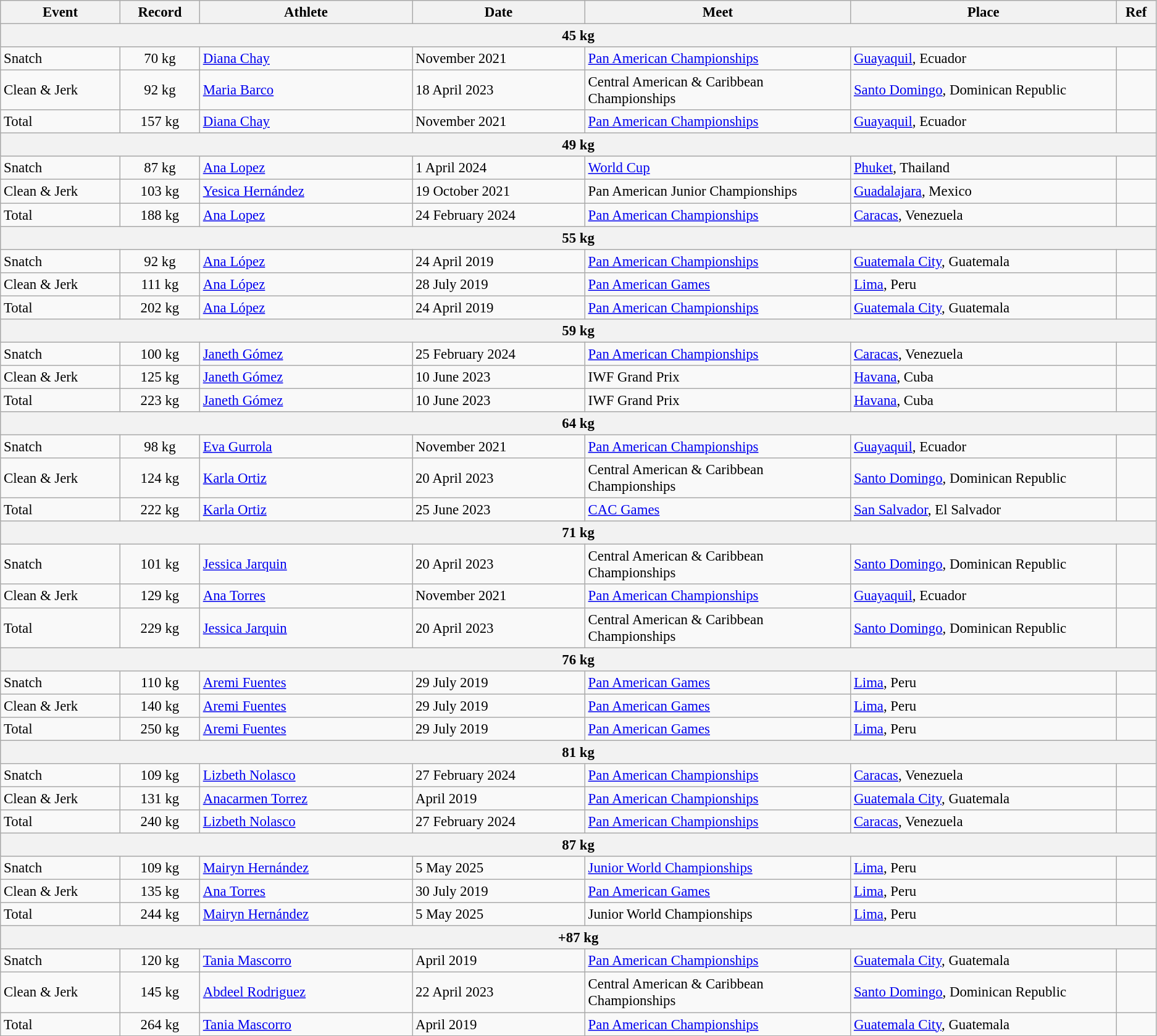<table class="wikitable" style="font-size:95%;">
<tr>
<th width=9%>Event</th>
<th width=6%>Record</th>
<th width=16%>Athlete</th>
<th width=13%>Date</th>
<th width=20%>Meet</th>
<th width=20%>Place</th>
<th width=3%>Ref</th>
</tr>
<tr bgcolor="#DDDDDD">
<th colspan="7">45 kg</th>
</tr>
<tr>
<td>Snatch</td>
<td align="center">70 kg</td>
<td><a href='#'>Diana Chay</a></td>
<td>November 2021</td>
<td><a href='#'>Pan American Championships</a></td>
<td><a href='#'>Guayaquil</a>, Ecuador</td>
<td></td>
</tr>
<tr>
<td>Clean & Jerk</td>
<td align="center">92 kg</td>
<td><a href='#'>Maria Barco</a></td>
<td>18 April 2023</td>
<td>Central American & Caribbean Championships</td>
<td><a href='#'>Santo Domingo</a>, Dominican Republic</td>
<td></td>
</tr>
<tr>
<td>Total</td>
<td align="center">157 kg</td>
<td><a href='#'>Diana Chay</a></td>
<td>November 2021</td>
<td><a href='#'>Pan American Championships</a></td>
<td><a href='#'>Guayaquil</a>, Ecuador</td>
<td></td>
</tr>
<tr bgcolor="#DDDDDD">
<th colspan="7">49 kg</th>
</tr>
<tr>
<td>Snatch</td>
<td align="center">87 kg</td>
<td><a href='#'>Ana Lopez</a></td>
<td>1 April 2024</td>
<td><a href='#'>World Cup</a></td>
<td><a href='#'>Phuket</a>, Thailand</td>
<td></td>
</tr>
<tr>
<td>Clean & Jerk</td>
<td align="center">103 kg</td>
<td><a href='#'>Yesica Hernández</a></td>
<td>19 October 2021</td>
<td>Pan American Junior Championships</td>
<td><a href='#'>Guadalajara</a>, Mexico</td>
<td></td>
</tr>
<tr>
<td>Total</td>
<td align="center">188 kg</td>
<td><a href='#'>Ana Lopez</a></td>
<td>24 February 2024</td>
<td><a href='#'>Pan American Championships</a></td>
<td><a href='#'>Caracas</a>, Venezuela</td>
<td></td>
</tr>
<tr bgcolor="#DDDDDD">
<th colspan="7">55 kg</th>
</tr>
<tr>
<td>Snatch</td>
<td align="center">92 kg</td>
<td><a href='#'>Ana López</a></td>
<td>24 April 2019</td>
<td><a href='#'>Pan American Championships</a></td>
<td><a href='#'>Guatemala City</a>, Guatemala</td>
<td></td>
</tr>
<tr>
<td>Clean & Jerk</td>
<td align="center">111 kg</td>
<td><a href='#'>Ana López</a></td>
<td>28 July 2019</td>
<td><a href='#'>Pan American Games</a></td>
<td><a href='#'>Lima</a>, Peru</td>
<td></td>
</tr>
<tr>
<td>Total</td>
<td align="center">202 kg</td>
<td><a href='#'>Ana López</a></td>
<td>24 April 2019</td>
<td><a href='#'>Pan American Championships</a></td>
<td><a href='#'>Guatemala City</a>, Guatemala</td>
<td></td>
</tr>
<tr bgcolor="#DDDDDD">
<th colspan="7">59 kg</th>
</tr>
<tr>
<td>Snatch</td>
<td align="center">100 kg</td>
<td><a href='#'>Janeth Gómez</a></td>
<td>25 February 2024</td>
<td><a href='#'>Pan American Championships</a></td>
<td><a href='#'>Caracas</a>, Venezuela</td>
<td></td>
</tr>
<tr>
<td>Clean & Jerk</td>
<td align="center">125 kg</td>
<td><a href='#'>Janeth Gómez</a></td>
<td>10 June 2023</td>
<td>IWF Grand Prix</td>
<td><a href='#'>Havana</a>, Cuba</td>
<td></td>
</tr>
<tr>
<td>Total</td>
<td align="center">223 kg</td>
<td><a href='#'>Janeth Gómez</a></td>
<td>10 June 2023</td>
<td>IWF Grand Prix</td>
<td><a href='#'>Havana</a>, Cuba</td>
<td></td>
</tr>
<tr bgcolor="#DDDDDD">
<th colspan="7">64 kg</th>
</tr>
<tr>
<td>Snatch</td>
<td align="center">98 kg</td>
<td><a href='#'>Eva Gurrola</a></td>
<td>November 2021</td>
<td><a href='#'>Pan American Championships</a></td>
<td><a href='#'>Guayaquil</a>, Ecuador</td>
<td></td>
</tr>
<tr>
<td>Clean & Jerk</td>
<td align="center">124 kg</td>
<td><a href='#'>Karla Ortiz</a></td>
<td>20 April 2023</td>
<td>Central American & Caribbean Championships</td>
<td><a href='#'>Santo Domingo</a>, Dominican Republic</td>
<td></td>
</tr>
<tr>
<td>Total</td>
<td align="center">222 kg</td>
<td><a href='#'>Karla Ortiz</a></td>
<td>25 June 2023</td>
<td><a href='#'>CAC Games</a></td>
<td><a href='#'>San Salvador</a>, El Salvador</td>
<td></td>
</tr>
<tr bgcolor="#DDDDDD">
<th colspan="7">71 kg</th>
</tr>
<tr>
<td>Snatch</td>
<td align="center">101 kg</td>
<td><a href='#'>Jessica Jarquin</a></td>
<td>20 April 2023</td>
<td>Central American & Caribbean Championships</td>
<td><a href='#'>Santo Domingo</a>, Dominican Republic</td>
<td></td>
</tr>
<tr>
<td>Clean & Jerk</td>
<td align="center">129 kg</td>
<td><a href='#'>Ana Torres</a></td>
<td>November 2021</td>
<td><a href='#'>Pan American Championships</a></td>
<td><a href='#'>Guayaquil</a>, Ecuador</td>
<td></td>
</tr>
<tr>
<td>Total</td>
<td align="center">229 kg</td>
<td><a href='#'>Jessica Jarquin</a></td>
<td>20 April 2023</td>
<td>Central American & Caribbean Championships</td>
<td><a href='#'>Santo Domingo</a>, Dominican Republic</td>
<td></td>
</tr>
<tr bgcolor="#DDDDDD">
<th colspan="7">76 kg</th>
</tr>
<tr>
<td>Snatch</td>
<td align="center">110 kg</td>
<td><a href='#'>Aremi Fuentes</a></td>
<td>29 July 2019</td>
<td><a href='#'>Pan American Games</a></td>
<td><a href='#'>Lima</a>, Peru</td>
<td></td>
</tr>
<tr>
<td>Clean & Jerk</td>
<td align="center">140 kg</td>
<td><a href='#'>Aremi Fuentes</a></td>
<td>29 July 2019</td>
<td><a href='#'>Pan American Games</a></td>
<td><a href='#'>Lima</a>, Peru</td>
<td></td>
</tr>
<tr>
<td>Total</td>
<td align="center">250 kg</td>
<td><a href='#'>Aremi Fuentes</a></td>
<td>29 July 2019</td>
<td><a href='#'>Pan American Games</a></td>
<td><a href='#'>Lima</a>, Peru</td>
<td></td>
</tr>
<tr bgcolor="#DDDDDD">
<th colspan="7">81 kg</th>
</tr>
<tr>
<td>Snatch</td>
<td align="center">109 kg</td>
<td><a href='#'>Lizbeth Nolasco</a></td>
<td>27 February 2024</td>
<td><a href='#'>Pan American Championships</a></td>
<td><a href='#'>Caracas</a>, Venezuela</td>
<td></td>
</tr>
<tr>
<td>Clean & Jerk</td>
<td align="center">131 kg</td>
<td><a href='#'>Anacarmen Torrez</a></td>
<td>April 2019</td>
<td><a href='#'>Pan American Championships</a></td>
<td><a href='#'>Guatemala City</a>, Guatemala</td>
<td></td>
</tr>
<tr>
<td>Total</td>
<td align="center">240 kg</td>
<td><a href='#'>Lizbeth Nolasco</a></td>
<td>27 February 2024</td>
<td><a href='#'>Pan American Championships</a></td>
<td><a href='#'>Caracas</a>, Venezuela</td>
<td></td>
</tr>
<tr bgcolor="#DDDDDD">
<th colspan="7">87 kg</th>
</tr>
<tr>
<td>Snatch</td>
<td align="center">109 kg</td>
<td><a href='#'>Mairyn Hernández</a></td>
<td>5 May 2025</td>
<td><a href='#'>Junior World Championships</a></td>
<td><a href='#'>Lima</a>, Peru</td>
<td></td>
</tr>
<tr>
<td>Clean & Jerk</td>
<td align="center">135 kg</td>
<td><a href='#'>Ana Torres</a></td>
<td>30 July 2019</td>
<td><a href='#'>Pan American Games</a></td>
<td><a href='#'>Lima</a>, Peru</td>
<td></td>
</tr>
<tr>
<td>Total</td>
<td align="center">244 kg</td>
<td><a href='#'>Mairyn Hernández</a></td>
<td>5 May 2025</td>
<td>Junior World Championships</td>
<td><a href='#'>Lima</a>, Peru</td>
<td></td>
</tr>
<tr bgcolor="#DDDDDD">
<th colspan="7">+87 kg</th>
</tr>
<tr>
<td>Snatch</td>
<td align="center">120 kg</td>
<td><a href='#'>Tania Mascorro</a></td>
<td>April 2019</td>
<td><a href='#'>Pan American Championships</a></td>
<td><a href='#'>Guatemala City</a>, Guatemala</td>
<td></td>
</tr>
<tr>
<td>Clean & Jerk</td>
<td align="center">145 kg</td>
<td><a href='#'>Abdeel Rodriguez</a></td>
<td>22 April 2023</td>
<td>Central American & Caribbean Championships</td>
<td><a href='#'>Santo Domingo</a>, Dominican Republic</td>
<td></td>
</tr>
<tr>
<td>Total</td>
<td align="center">264 kg</td>
<td><a href='#'>Tania Mascorro</a></td>
<td>April 2019</td>
<td><a href='#'>Pan American Championships</a></td>
<td><a href='#'>Guatemala City</a>, Guatemala</td>
<td></td>
</tr>
</table>
